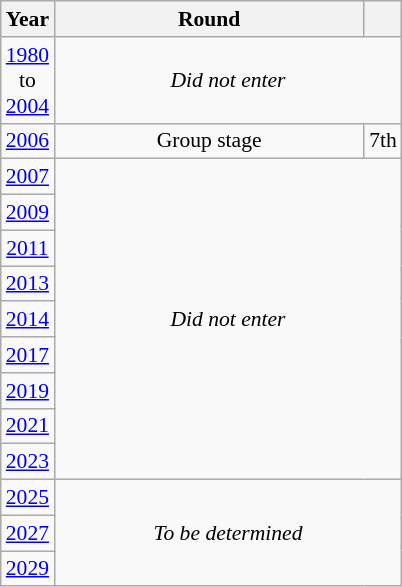<table class="wikitable" style="text-align: center; font-size:90%">
<tr>
<th>Year</th>
<th style="width:200px">Round</th>
<th></th>
</tr>
<tr>
<td><a href='#'>1980</a><br>to<br><a href='#'>2004</a></td>
<td colspan="2"><em>Did not enter</em></td>
</tr>
<tr>
<td><a href='#'>2006</a></td>
<td>Group stage</td>
<td>7th</td>
</tr>
<tr>
<td><a href='#'>2007</a></td>
<td colspan="2" rowspan="9"><em>Did not enter</em></td>
</tr>
<tr>
<td><a href='#'>2009</a></td>
</tr>
<tr>
<td><a href='#'>2011</a></td>
</tr>
<tr>
<td><a href='#'>2013</a></td>
</tr>
<tr>
<td><a href='#'>2014</a></td>
</tr>
<tr>
<td><a href='#'>2017</a></td>
</tr>
<tr>
<td><a href='#'>2019</a></td>
</tr>
<tr>
<td><a href='#'>2021</a></td>
</tr>
<tr>
<td><a href='#'>2023</a></td>
</tr>
<tr>
<td><a href='#'>2025</a></td>
<td colspan="2" rowspan="3"><em>To be determined</em></td>
</tr>
<tr>
<td><a href='#'>2027</a></td>
</tr>
<tr>
<td><a href='#'>2029</a></td>
</tr>
</table>
